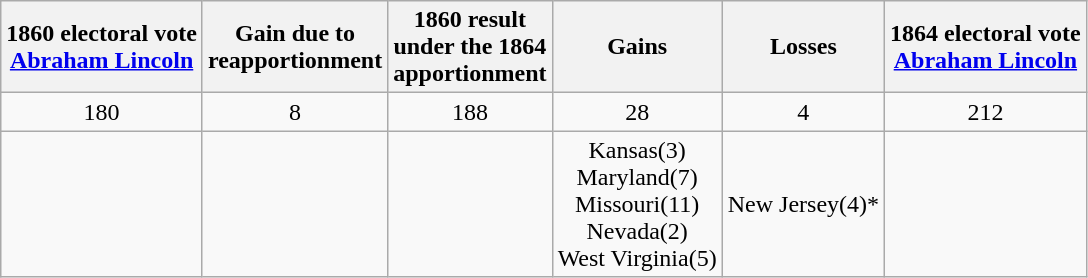<table class="wikitable" style="text-align:center">
<tr>
<th>1860 electoral vote<br><a href='#'>Abraham Lincoln</a></th>
<th>Gain due to<br>reapportionment</th>
<th>1860 result<br>under the 1864<br>apportionment</th>
<th>Gains</th>
<th>Losses</th>
<th>1864 electoral vote<br><a href='#'>Abraham Lincoln</a></th>
</tr>
<tr>
<td>180</td>
<td> 8</td>
<td>188</td>
<td> 28</td>
<td> 4</td>
<td>212</td>
</tr>
<tr>
<td></td>
<td></td>
<td></td>
<td>Kansas(3)<br>Maryland(7)<br>Missouri(11)<br>Nevada(2)<br>West Virginia(5)</td>
<td>New Jersey(4)*</td>
<td></td>
</tr>
</table>
